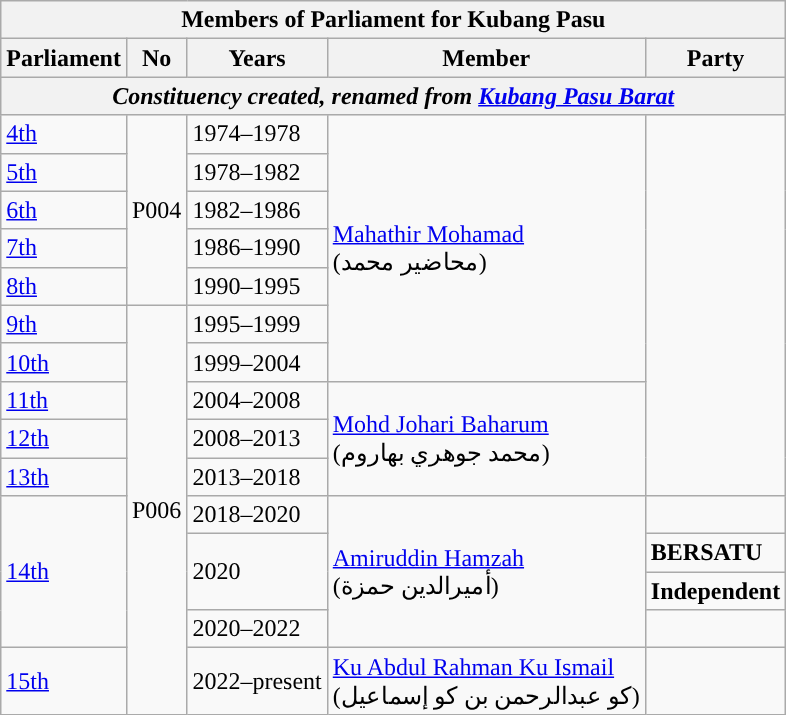<table class=wikitable>
<tr>
<th colspan="5">Members of Parliament for Kubang Pasu</th>
</tr>
<tr>
<th>Parliament</th>
<th>No</th>
<th>Years</th>
<th>Member</th>
<th>Party</th>
</tr>
<tr>
<th colspan="5" align="center"><em>Constituency created, renamed from <a href='#'>Kubang Pasu Barat</a></em></th>
</tr>
<tr>
<td><a href='#'>4th</a></td>
<td rowspan="5">P004</td>
<td>1974–1978</td>
<td rowspan=7><a href='#'>Mahathir Mohamad</a>  <br> (محاضير محمد)</td>
<td rowspan=10></td>
</tr>
<tr>
<td><a href='#'>5th</a></td>
<td>1978–1982</td>
</tr>
<tr>
<td><a href='#'>6th</a></td>
<td>1982–1986</td>
</tr>
<tr>
<td><a href='#'>7th</a></td>
<td>1986–1990</td>
</tr>
<tr>
<td><a href='#'>8th</a></td>
<td>1990–1995</td>
</tr>
<tr>
<td><a href='#'>9th</a></td>
<td rowspan="10">P006</td>
<td>1995–1999</td>
</tr>
<tr>
<td><a href='#'>10th</a></td>
<td>1999–2004</td>
</tr>
<tr>
<td><a href='#'>11th</a></td>
<td>2004–2008</td>
<td rowspan=3><a href='#'>Mohd Johari Baharum</a> <br>  (محمد جوهري بهاروم)</td>
</tr>
<tr>
<td><a href='#'>12th</a></td>
<td>2008–2013</td>
</tr>
<tr>
<td><a href='#'>13th</a></td>
<td>2013–2018</td>
</tr>
<tr>
<td rowspan="4"><a href='#'>14th</a></td>
<td>2018–2020</td>
<td rowspan="4"><a href='#'>Amiruddin Hamzah</a>  <br> (أميرالدين حمزة)</td>
<td></td>
</tr>
<tr>
<td rowspan="2">2020</td>
<td><strong>BERSATU</strong></td>
</tr>
<tr>
<td><strong>Independent</strong></td>
</tr>
<tr>
<td>2020–2022</td>
<td></td>
</tr>
<tr>
<td><a href='#'>15th</a></td>
<td>2022–present</td>
<td><a href='#'>Ku Abdul Rahman Ku Ismail</a>  <br> (كو عبدالرحمن بن كو إسماعيل)</td>
<td></td>
</tr>
</table>
